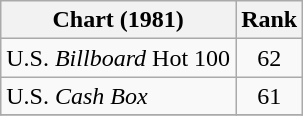<table class="wikitable">
<tr>
<th>Chart (1981)</th>
<th style="text-align:center;">Rank</th>
</tr>
<tr>
<td>U.S. <em>Billboard</em> Hot 100</td>
<td style="text-align:center;">62</td>
</tr>
<tr>
<td>U.S. <em>Cash Box</em> </td>
<td style="text-align:center;">61</td>
</tr>
<tr>
</tr>
</table>
